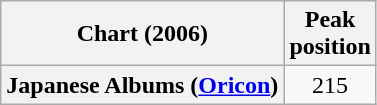<table class="wikitable sortable plainrowheaders">
<tr>
<th>Chart (2006)</th>
<th>Peak<br>position</th>
</tr>
<tr>
<th scope="row">Japanese Albums (<a href='#'>Oricon</a>)</th>
<td align="center">215</td>
</tr>
</table>
